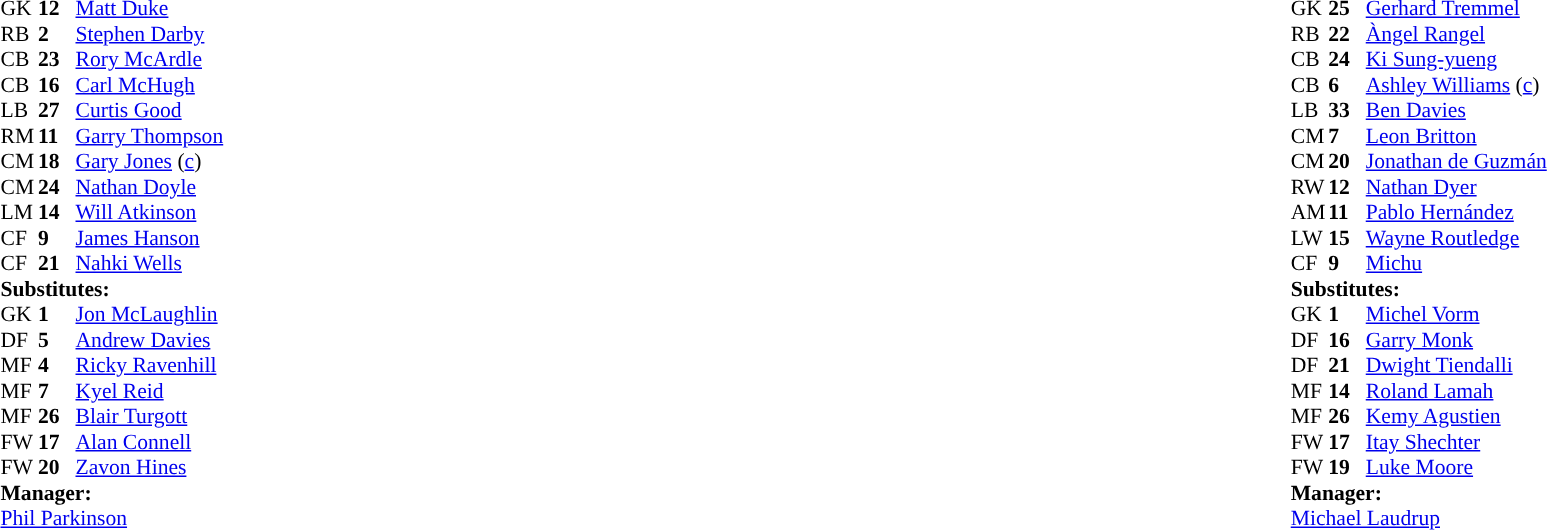<table style="width:100%;">
<tr>
<td style="vertical-align:top; width:50%;"><br><table cellspacing="0" cellpadding="0" style="font-size:90%;">
<tr>
<th width=25></th>
<th width=25></th>
</tr>
<tr>
<td>GK</td>
<td><strong>12</strong></td>
<td> <a href='#'>Matt Duke</a></td>
<td></td>
<td></td>
</tr>
<tr>
<td>RB</td>
<td><strong>2</strong></td>
<td> <a href='#'>Stephen Darby</a></td>
</tr>
<tr>
<td>CB</td>
<td><strong>23</strong></td>
<td> <a href='#'>Rory McArdle</a></td>
</tr>
<tr>
<td>CB</td>
<td><strong>16</strong></td>
<td> <a href='#'>Carl McHugh</a></td>
</tr>
<tr>
<td>LB</td>
<td><strong>27</strong></td>
<td> <a href='#'>Curtis Good</a></td>
<td></td>
<td></td>
</tr>
<tr>
<td>RM</td>
<td><strong>11</strong></td>
<td> <a href='#'>Garry Thompson</a></td>
<td></td>
<td></td>
</tr>
<tr>
<td>CM</td>
<td><strong>18</strong></td>
<td> <a href='#'>Gary Jones</a> (<a href='#'>c</a>)</td>
</tr>
<tr>
<td>CM</td>
<td><strong>24</strong></td>
<td> <a href='#'>Nathan Doyle</a></td>
</tr>
<tr>
<td>LM</td>
<td><strong>14</strong></td>
<td> <a href='#'>Will Atkinson</a></td>
</tr>
<tr>
<td>CF</td>
<td><strong>9</strong></td>
<td> <a href='#'>James Hanson</a></td>
</tr>
<tr>
<td>CF</td>
<td><strong>21</strong></td>
<td> <a href='#'>Nahki Wells</a></td>
<td></td>
<td></td>
</tr>
<tr>
<td colspan=3><strong>Substitutes:</strong></td>
</tr>
<tr>
<td>GK</td>
<td><strong>1</strong></td>
<td> <a href='#'>Jon McLaughlin</a></td>
<td></td>
<td></td>
</tr>
<tr>
<td>DF</td>
<td><strong>5</strong></td>
<td> <a href='#'>Andrew Davies</a></td>
<td></td>
<td></td>
</tr>
<tr>
<td>MF</td>
<td><strong>4</strong></td>
<td> <a href='#'>Ricky Ravenhill</a></td>
</tr>
<tr>
<td>MF</td>
<td><strong>7</strong></td>
<td> <a href='#'>Kyel Reid</a></td>
</tr>
<tr>
<td>MF</td>
<td><strong>26</strong></td>
<td> <a href='#'>Blair Turgott</a></td>
</tr>
<tr>
<td>FW</td>
<td><strong>17</strong></td>
<td> <a href='#'>Alan Connell</a></td>
</tr>
<tr>
<td>FW</td>
<td><strong>20</strong></td>
<td> <a href='#'>Zavon Hines</a></td>
<td></td>
<td></td>
</tr>
<tr>
<td colspan=3><strong>Manager:</strong></td>
</tr>
<tr>
<td colspan=4> <a href='#'>Phil Parkinson</a></td>
</tr>
</table>
</td>
<td style="vertical-align:top"></td>
<td style="vertical-align:top; width:50%;"><br><table cellspacing="0" cellpadding="0" style="font-size:90%; margin:auto;">
<tr>
<th width=25></th>
<th width=25></th>
</tr>
<tr>
<td>GK</td>
<td><strong>25</strong></td>
<td> <a href='#'>Gerhard Tremmel</a></td>
</tr>
<tr>
<td>RB</td>
<td><strong>22</strong></td>
<td> <a href='#'>Àngel Rangel</a></td>
</tr>
<tr>
<td>CB</td>
<td><strong>24</strong></td>
<td> <a href='#'>Ki Sung-yueng</a></td>
<td></td>
<td></td>
</tr>
<tr>
<td>CB</td>
<td><strong>6</strong></td>
<td> <a href='#'>Ashley Williams</a> (<a href='#'>c</a>)</td>
</tr>
<tr>
<td>LB</td>
<td><strong>33</strong></td>
<td> <a href='#'>Ben Davies</a></td>
<td></td>
<td></td>
</tr>
<tr>
<td>CM</td>
<td><strong>7</strong></td>
<td> <a href='#'>Leon Britton</a></td>
</tr>
<tr>
<td>CM</td>
<td><strong>20</strong></td>
<td> <a href='#'>Jonathan de Guzmán</a></td>
</tr>
<tr>
<td>RW</td>
<td><strong>12</strong></td>
<td> <a href='#'>Nathan Dyer</a></td>
<td></td>
<td></td>
</tr>
<tr>
<td>AM</td>
<td><strong>11</strong></td>
<td> <a href='#'>Pablo Hernández</a></td>
</tr>
<tr>
<td>LW</td>
<td><strong>15</strong></td>
<td> <a href='#'>Wayne Routledge</a></td>
</tr>
<tr>
<td>CF</td>
<td><strong>9</strong></td>
<td> <a href='#'>Michu</a></td>
</tr>
<tr>
<td colspan=3><strong>Substitutes:</strong></td>
</tr>
<tr>
<td>GK</td>
<td><strong>1</strong></td>
<td> <a href='#'>Michel Vorm</a></td>
</tr>
<tr>
<td>DF</td>
<td><strong>16</strong></td>
<td> <a href='#'>Garry Monk</a></td>
<td></td>
<td></td>
</tr>
<tr>
<td>DF</td>
<td><strong>21</strong></td>
<td> <a href='#'>Dwight Tiendalli</a></td>
<td></td>
<td></td>
</tr>
<tr>
<td>MF</td>
<td><strong>14</strong></td>
<td> <a href='#'>Roland Lamah</a></td>
<td></td>
<td></td>
</tr>
<tr>
<td>MF</td>
<td><strong>26</strong></td>
<td> <a href='#'>Kemy Agustien</a></td>
</tr>
<tr>
<td>FW</td>
<td><strong>17</strong></td>
<td> <a href='#'>Itay Shechter</a></td>
</tr>
<tr>
<td>FW</td>
<td><strong>19</strong></td>
<td> <a href='#'>Luke Moore</a></td>
</tr>
<tr>
<td colspan=3><strong>Manager:</strong></td>
</tr>
<tr>
<td colspan=4> <a href='#'>Michael Laudrup</a></td>
</tr>
</table>
</td>
</tr>
</table>
